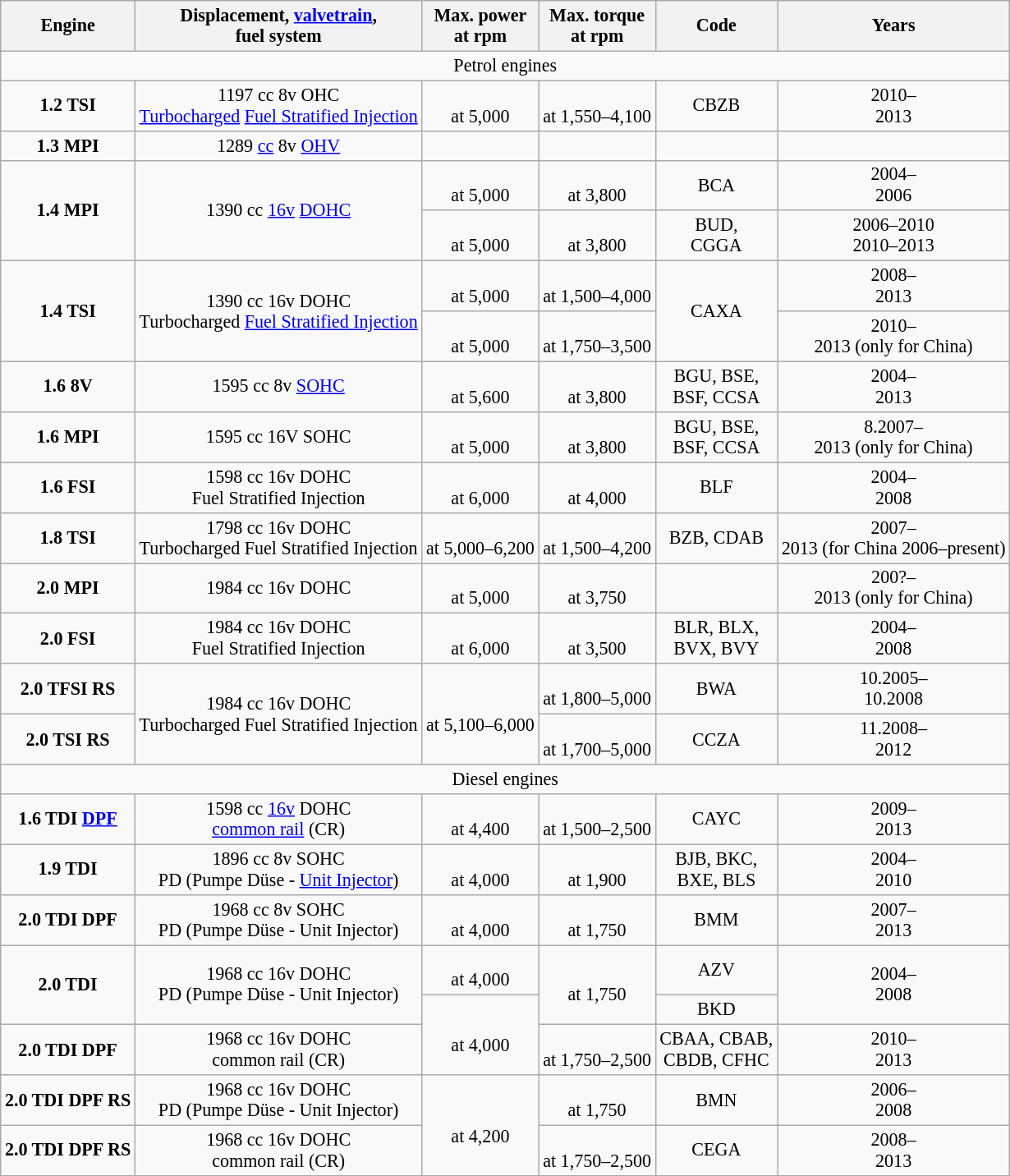<table class="wikitable" style="text-align:center; font-size:92%;">
<tr>
<th>Engine</th>
<th>Displacement, <a href='#'>valvetrain</a>,<br>fuel system</th>
<th>Max. power<br>at rpm</th>
<th>Max. torque<br>at rpm</th>
<th>Code</th>
<th>Years</th>
</tr>
<tr>
<td colspan="7">Petrol engines</td>
</tr>
<tr>
<td><strong>1.2 TSI</strong></td>
<td>1197 cc 8v OHC<br><a href='#'>Turbocharged</a> <a href='#'>Fuel Stratified Injection</a></td>
<td><br>at 5,000</td>
<td><br>at 1,550–4,100</td>
<td>CBZB</td>
<td>2010–<br>2013</td>
</tr>
<tr>
<td><strong>1.3 MPI</strong></td>
<td>1289 <a href='#'>cc</a> 8v <a href='#'>OHV</a></td>
<td></td>
<td></td>
<td></td>
<td></td>
</tr>
<tr>
<td rowspan="2"><strong>1.4 MPI</strong></td>
<td rowspan="2">1390 cc <a href='#'>16v</a> <a href='#'>DOHC</a></td>
<td><br>at 5,000</td>
<td><br>at 3,800</td>
<td>BCA</td>
<td>2004–<br>2006</td>
</tr>
<tr>
<td><br>at 5,000</td>
<td><br>at 3,800</td>
<td>BUD,<br>CGGA</td>
<td>2006–2010<br>2010–2013</td>
</tr>
<tr>
<td rowspan="2"><strong>1.4 TSI</strong></td>
<td rowspan="2">1390 cc 16v DOHC<br>Turbocharged <a href='#'>Fuel Stratified Injection</a></td>
<td><br>at 5,000</td>
<td><br>at 1,500–4,000</td>
<td rowspan="2">CAXA</td>
<td>2008–<br>2013</td>
</tr>
<tr>
<td><br>at 5,000</td>
<td><br>at 1,750–3,500</td>
<td>2010–<br>2013 (only for China)</td>
</tr>
<tr>
<td><strong>1.6 8V</strong></td>
<td>1595 cc 8v <a href='#'>SOHC</a><br></td>
<td><br>at 5,600</td>
<td><br>at 3,800</td>
<td>BGU, BSE,<br>BSF, CCSA</td>
<td>2004–<br>2013</td>
</tr>
<tr>
<td><strong>1.6 MPI</strong></td>
<td>1595 cc 16V SOHC<br></td>
<td><br>at 5,000</td>
<td><br>at 3,800</td>
<td>BGU, BSE,<br>BSF, CCSA</td>
<td>8.2007–<br>2013 (only for China)</td>
</tr>
<tr>
<td><strong>1.6 FSI</strong></td>
<td>1598 cc 16v DOHC<br>Fuel Stratified Injection</td>
<td><br>at 6,000</td>
<td><br>at 4,000</td>
<td>BLF</td>
<td>2004–<br>2008</td>
</tr>
<tr>
<td><strong>1.8 TSI</strong></td>
<td>1798 cc 16v DOHC<br>Turbocharged Fuel Stratified Injection</td>
<td><br>at 5,000–6,200</td>
<td><br>at 1,500–4,200</td>
<td>BZB, CDAB</td>
<td>2007–<br>2013 (for China 2006–present)</td>
</tr>
<tr>
<td><strong>2.0 MPI</strong></td>
<td>1984 cc 16v DOHC</td>
<td><br>at 5,000</td>
<td><br>at 3,750</td>
<td></td>
<td>200?–<br>2013 (only for China)</td>
</tr>
<tr>
<td><strong>2.0 FSI</strong></td>
<td>1984 cc 16v DOHC<br>Fuel Stratified Injection</td>
<td><br>at 6,000</td>
<td><br>at 3,500</td>
<td>BLR, BLX,<br>BVX, BVY</td>
<td>2004–<br>2008</td>
</tr>
<tr>
<td><strong>2.0 TFSI RS</strong></td>
<td rowspan="2">1984 cc 16v DOHC<br>Turbocharged Fuel Stratified Injection</td>
<td rowspan="2"><br>at 5,100–6,000</td>
<td><br>at 1,800–5,000</td>
<td>BWA</td>
<td>10.2005–<br>10.2008</td>
</tr>
<tr>
<td><strong>2.0 TSI RS</strong></td>
<td><br>at 1,700–5,000</td>
<td>CCZA</td>
<td>11.2008–<br>2012</td>
</tr>
<tr>
<td colspan="7">Diesel engines</td>
</tr>
<tr>
<td><strong>1.6 TDI <a href='#'>DPF</a></strong></td>
<td>1598 cc <a href='#'>16v</a> DOHC<br><a href='#'>common rail</a> (CR)</td>
<td><br>at 4,400</td>
<td><br>at 1,500–2,500</td>
<td>CAYC</td>
<td>2009–<br>2013</td>
</tr>
<tr>
<td><strong>1.9 TDI</strong></td>
<td>1896 cc 8v SOHC<br>PD (Pumpe Düse - <a href='#'>Unit Injector</a>)</td>
<td><br>at 4,000</td>
<td><br>at 1,900</td>
<td>BJB, BKC,<br>BXE, BLS</td>
<td>2004–<br>2010</td>
</tr>
<tr>
<td><strong>2.0 TDI DPF</strong></td>
<td>1968 cc 8v SOHC<br>PD (Pumpe Düse - Unit Injector)</td>
<td><br>at 4,000</td>
<td><br>at 1,750</td>
<td>BMM</td>
<td>2007–<br>2013</td>
</tr>
<tr>
<td rowspan="2"><strong>2.0 TDI</strong></td>
<td rowspan="2">1968 cc 16v DOHC<br>PD (Pumpe Düse - Unit Injector)</td>
<td><br>at 4,000</td>
<td rowspan="2"><br>at 1,750</td>
<td>AZV</td>
<td rowspan="2">2004–<br>2008</td>
</tr>
<tr>
<td rowspan="2"><br>at 4,000</td>
<td>BKD</td>
</tr>
<tr>
<td><strong>2.0 TDI DPF</strong></td>
<td>1968 cc 16v DOHC<br>common rail (CR)</td>
<td><br>at 1,750–2,500</td>
<td>CBAA, CBAB,<br>CBDB, CFHC</td>
<td>2010–<br>2013</td>
</tr>
<tr>
<td><strong>2.0 TDI DPF RS</strong></td>
<td>1968 cc 16v DOHC<br>PD (Pumpe Düse - Unit Injector)</td>
<td rowspan="2"><br>at 4,200</td>
<td><br>at 1,750</td>
<td>BMN</td>
<td>2006–<br>2008</td>
</tr>
<tr>
<td><strong>2.0 TDI DPF RS</strong></td>
<td>1968 cc 16v DOHC<br>common rail (CR)</td>
<td><br>at 1,750–2,500</td>
<td>CEGA</td>
<td>2008–<br>2013</td>
</tr>
</table>
